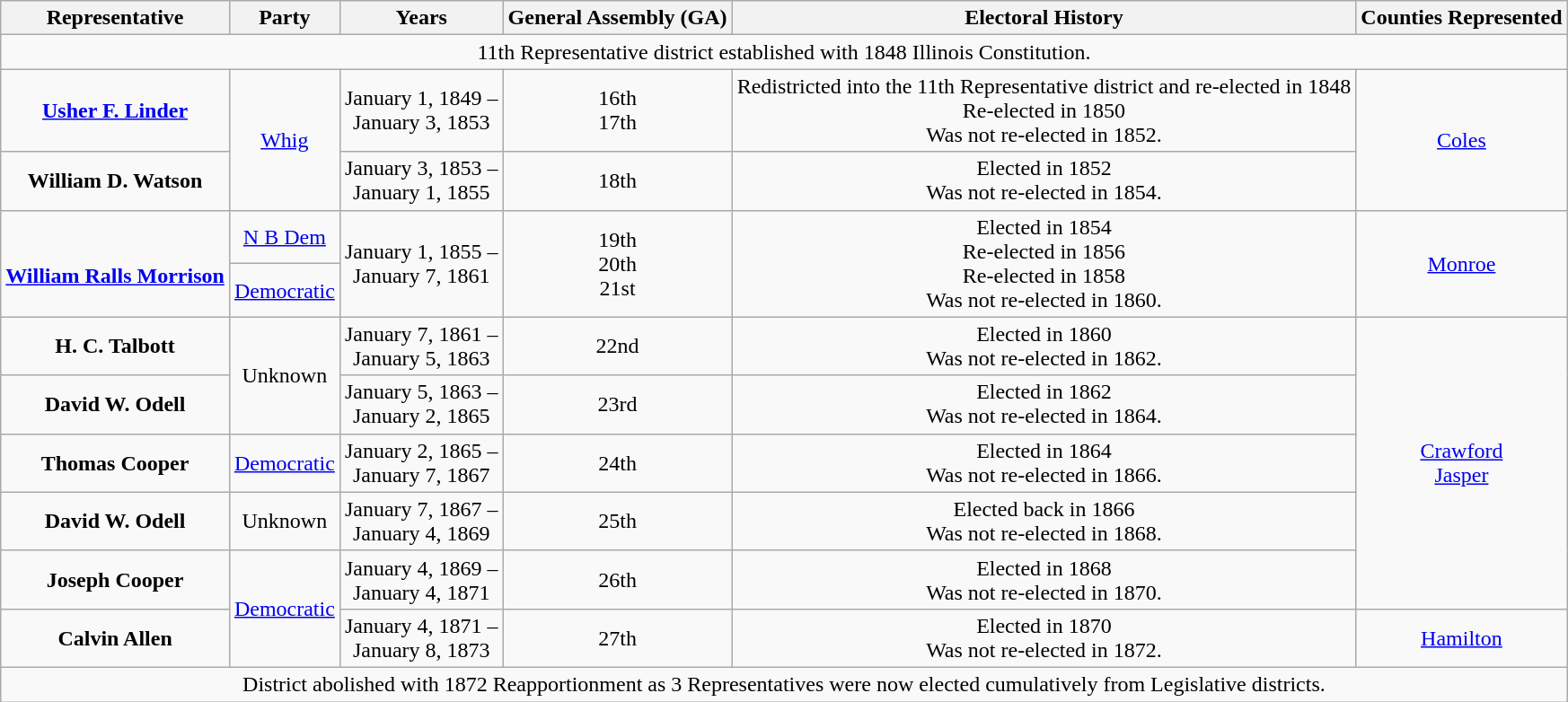<table class="wikitable" style="text-align:center">
<tr>
<th>Representative</th>
<th>Party</th>
<th>Years</th>
<th>General Assembly (GA)</th>
<th>Electoral History</th>
<th>Counties Represented</th>
</tr>
<tr>
<td colspan=6>11th Representative district established with 1848 Illinois Constitution.</td>
</tr>
<tr>
<td><strong><a href='#'>Usher F. Linder</a></strong></td>
<td rowspan=2 ><a href='#'>Whig</a></td>
<td>January 1, 1849 –<br>January 3, 1853</td>
<td>16th<br>17th</td>
<td>Redistricted into the 11th Representative district and re-elected in 1848<br>Re-elected in 1850<br>Was not re-elected in 1852.</td>
<td rowspan=2><a href='#'>Coles</a></td>
</tr>
<tr>
<td><strong>William D. Watson</strong></td>
<td>January 3, 1853 –<br>January 1, 1855</td>
<td>18th</td>
<td>Elected in 1852<br>Was not re-elected in 1854.</td>
</tr>
<tr>
<td rowspan=2><br><strong><a href='#'>William Ralls Morrison</a></strong></td>
<td><a href='#'>N B Dem</a></td>
<td rowspan=2>January 1, 1855 –<br>January 7, 1861</td>
<td rowspan=2>19th<br>20th<br>21st</td>
<td rowspan=2>Elected in 1854<br>Re-elected in 1856<br>Re-elected in 1858<br>Was not re-elected in 1860.</td>
<td rowspan=2><a href='#'>Monroe</a></td>
</tr>
<tr>
<td><a href='#'>Democratic</a></td>
</tr>
<tr>
<td><strong>H. C. Talbott</strong></td>
<td rowspan=2>Unknown</td>
<td>January 7, 1861 –<br>January 5, 1863</td>
<td>22nd</td>
<td>Elected in 1860<br>Was not re-elected in 1862.</td>
<td rowspan=5><a href='#'>Crawford</a><br><a href='#'>Jasper</a></td>
</tr>
<tr>
<td><strong>David W. Odell</strong></td>
<td>January 5, 1863 –<br>January 2, 1865</td>
<td>23rd</td>
<td>Elected in 1862<br>Was not re-elected in 1864.</td>
</tr>
<tr>
<td><strong>Thomas Cooper</strong></td>
<td><a href='#'>Democratic</a></td>
<td>January 2, 1865 –<br>January 7, 1867</td>
<td>24th</td>
<td>Elected in 1864<br>Was not re-elected in 1866.</td>
</tr>
<tr>
<td><strong>David W. Odell</strong></td>
<td>Unknown</td>
<td>January 7, 1867 –<br>January 4, 1869</td>
<td>25th</td>
<td>Elected back in 1866<br>Was not re-elected in 1868.</td>
</tr>
<tr>
<td><strong>Joseph Cooper</strong></td>
<td rowspan=2 ><a href='#'>Democratic</a></td>
<td>January 4, 1869 –<br>January 4, 1871</td>
<td>26th</td>
<td>Elected in 1868<br>Was not re-elected in 1870.</td>
</tr>
<tr>
<td><strong>Calvin Allen</strong></td>
<td>January 4, 1871 –<br>January 8, 1873</td>
<td>27th</td>
<td>Elected in 1870<br>Was not re-elected in 1872.</td>
<td><a href='#'>Hamilton</a></td>
</tr>
<tr>
<td colspan=6>District abolished with 1872 Reapportionment as 3 Representatives were now elected cumulatively from Legislative districts.</td>
</tr>
</table>
